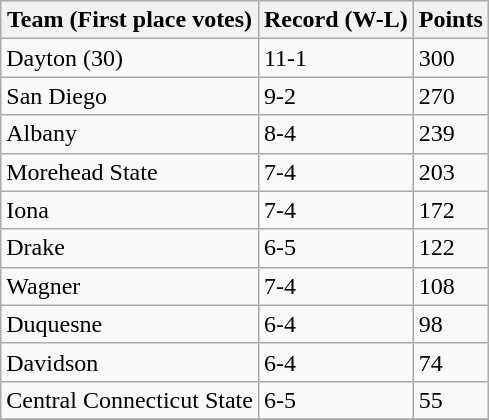<table class="wikitable">
<tr>
<th>Team (First place votes)</th>
<th>Record (W-L)</th>
<th>Points</th>
</tr>
<tr>
<td>Dayton (30)</td>
<td>11-1</td>
<td>300</td>
</tr>
<tr>
<td>San Diego</td>
<td>9-2</td>
<td>270</td>
</tr>
<tr>
<td>Albany</td>
<td>8-4</td>
<td>239</td>
</tr>
<tr>
<td>Morehead State</td>
<td>7-4</td>
<td>203</td>
</tr>
<tr>
<td>Iona</td>
<td>7-4</td>
<td>172</td>
</tr>
<tr>
<td>Drake</td>
<td>6-5</td>
<td>122</td>
</tr>
<tr>
<td>Wagner</td>
<td>7-4</td>
<td>108</td>
</tr>
<tr>
<td>Duquesne</td>
<td>6-4</td>
<td>98</td>
</tr>
<tr>
<td>Davidson</td>
<td>6-4</td>
<td>74</td>
</tr>
<tr>
<td>Central Connecticut State</td>
<td>6-5</td>
<td>55</td>
</tr>
<tr>
</tr>
</table>
